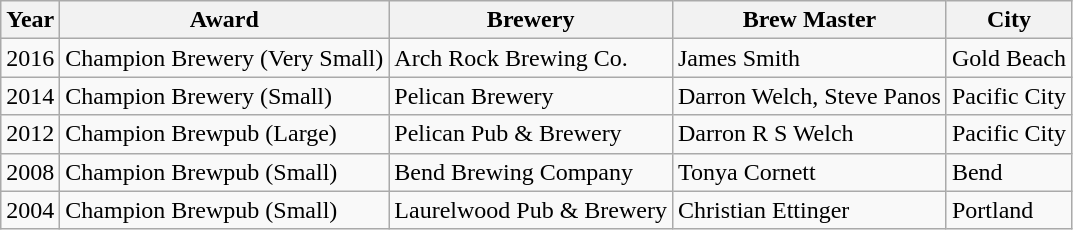<table class="wikitable sortable mw-collapsible">
<tr>
<th>Year</th>
<th>Award</th>
<th>Brewery</th>
<th>Brew Master</th>
<th>City</th>
</tr>
<tr>
<td>2016</td>
<td>Champion Brewery (Very Small)</td>
<td>Arch Rock Brewing Co.</td>
<td>James Smith</td>
<td>Gold Beach</td>
</tr>
<tr>
<td>2014</td>
<td>Champion Brewery (Small)</td>
<td>Pelican Brewery</td>
<td>Darron Welch, Steve Panos</td>
<td>Pacific City</td>
</tr>
<tr>
<td>2012</td>
<td>Champion Brewpub (Large)</td>
<td>Pelican Pub & Brewery</td>
<td>Darron R S Welch</td>
<td>Pacific City</td>
</tr>
<tr>
<td>2008</td>
<td>Champion Brewpub (Small)</td>
<td>Bend Brewing Company</td>
<td>Tonya Cornett</td>
<td>Bend</td>
</tr>
<tr>
<td>2004</td>
<td>Champion Brewpub (Small)</td>
<td>Laurelwood Pub & Brewery</td>
<td>Christian Ettinger</td>
<td>Portland</td>
</tr>
</table>
